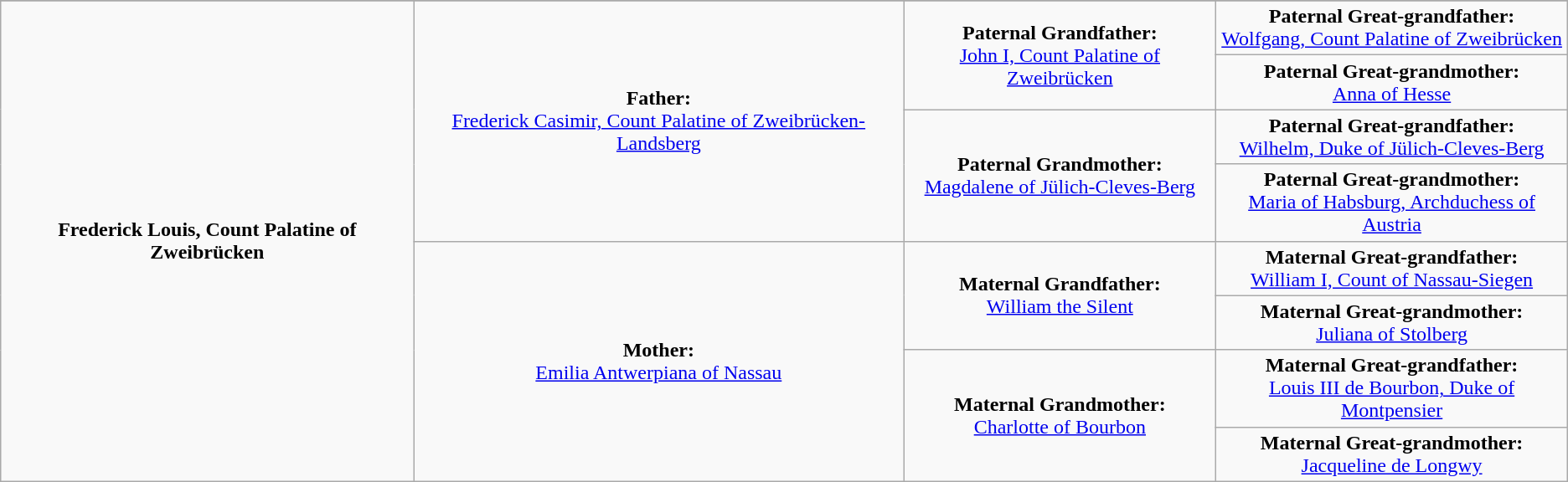<table class="wikitable">
<tr>
</tr>
<tr>
<td rowspan="8" align="center"><strong>Frederick Louis, Count Palatine of Zweibrücken</strong></td>
<td rowspan="4" align="center"><strong>Father:</strong><br><a href='#'>Frederick Casimir, Count Palatine of Zweibrücken-Landsberg</a></td>
<td rowspan="2" align="center"><strong>Paternal Grandfather:</strong><br><a href='#'>John I, Count Palatine of Zweibrücken</a></td>
<td align="center"><strong>Paternal Great-grandfather:</strong><br><a href='#'>Wolfgang, Count Palatine of Zweibrücken</a></td>
</tr>
<tr>
<td align="center"><strong>Paternal Great-grandmother:</strong><br><a href='#'>Anna of Hesse</a></td>
</tr>
<tr>
<td rowspan="2" align="center"><strong>Paternal Grandmother:</strong><br><a href='#'>Magdalene of Jülich-Cleves-Berg</a></td>
<td align="center"><strong>Paternal Great-grandfather:</strong><br><a href='#'>Wilhelm, Duke of Jülich-Cleves-Berg</a></td>
</tr>
<tr>
<td align="center"><strong>Paternal Great-grandmother:</strong><br><a href='#'>Maria of Habsburg, Archduchess of Austria</a></td>
</tr>
<tr>
<td rowspan="4" align="center"><strong>Mother:</strong><br><a href='#'>Emilia Antwerpiana of Nassau</a></td>
<td rowspan="2" align="center"><strong>Maternal Grandfather:</strong><br><a href='#'>William the Silent</a></td>
<td align="center"><strong>Maternal Great-grandfather:</strong><br><a href='#'>William I, Count of Nassau-Siegen</a></td>
</tr>
<tr>
<td align="center"><strong>Maternal Great-grandmother:</strong><br><a href='#'>Juliana of Stolberg</a></td>
</tr>
<tr>
<td rowspan="2" align="center"><strong>Maternal Grandmother:</strong><br><a href='#'>Charlotte of Bourbon</a></td>
<td align="center"><strong>Maternal Great-grandfather:</strong><br><a href='#'>Louis III de Bourbon, Duke of Montpensier</a></td>
</tr>
<tr>
<td align="center"><strong>Maternal Great-grandmother:</strong><br><a href='#'>Jacqueline de Longwy</a></td>
</tr>
</table>
